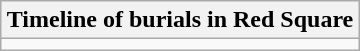<table class="wikitable" style="margin:1em auto;">
<tr>
<th>Timeline of burials in Red Square</th>
</tr>
<tr>
<td></td>
</tr>
</table>
